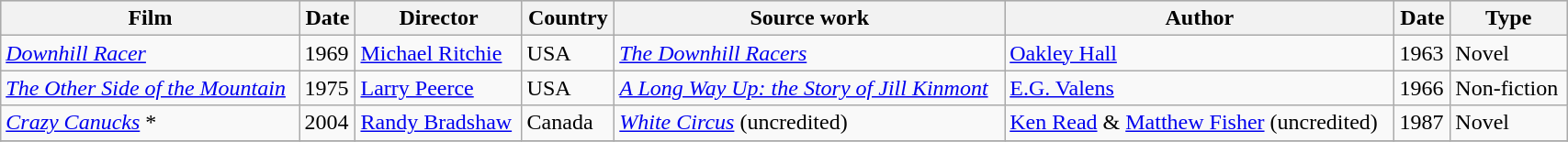<table class="wikitable" style=width:90%>
<tr style="background:#CCCCCC;">
<th>Film</th>
<th>Date</th>
<th>Director</th>
<th>Country</th>
<th>Source work</th>
<th>Author</th>
<th>Date</th>
<th>Type</th>
</tr>
<tr>
<td><em><a href='#'>Downhill Racer</a></em></td>
<td>1969</td>
<td><a href='#'>Michael Ritchie</a></td>
<td>USA</td>
<td><em><a href='#'>The Downhill Racers</a></em></td>
<td><a href='#'>Oakley Hall</a></td>
<td>1963</td>
<td>Novel</td>
</tr>
<tr>
<td><em><a href='#'>The Other Side of the Mountain</a></em></td>
<td>1975</td>
<td><a href='#'>Larry Peerce</a></td>
<td>USA</td>
<td><em><a href='#'>A Long Way Up: the Story of Jill Kinmont</a></em></td>
<td><a href='#'>E.G. Valens</a></td>
<td>1966</td>
<td>Non-fiction</td>
</tr>
<tr>
<td><em><a href='#'>Crazy Canucks</a></em> *</td>
<td>2004</td>
<td><a href='#'>Randy Bradshaw</a></td>
<td>Canada</td>
<td><em><a href='#'>White Circus</a></em> (uncredited)</td>
<td><a href='#'>Ken Read</a> & <a href='#'>Matthew Fisher</a> (uncredited)</td>
<td>1987</td>
<td>Novel</td>
</tr>
<tr>
</tr>
</table>
